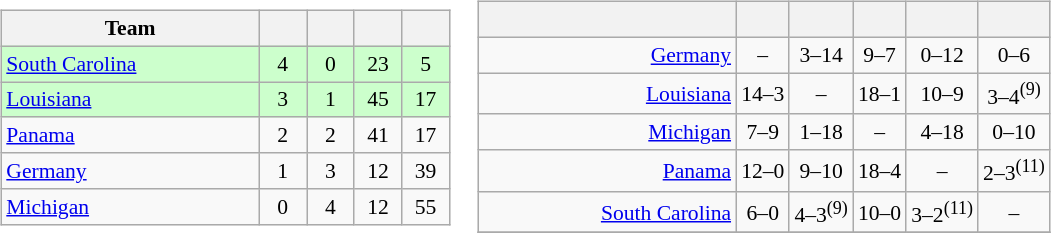<table>
<tr>
<td><br><table class="wikitable" style="text-align: center; font-size: 90%;">
<tr>
<th width=165>Team</th>
<th width=25></th>
<th width=25></th>
<th width=25></th>
<th width=25></th>
</tr>
<tr bgcolor="#ccffcc">
<td align="left"> <a href='#'>South Carolina</a></td>
<td>4</td>
<td>0</td>
<td>23</td>
<td>5</td>
</tr>
<tr bgcolor="#ccffcc">
<td align="left"> <a href='#'>Louisiana</a></td>
<td>3</td>
<td>1</td>
<td>45</td>
<td>17</td>
</tr>
<tr>
<td align="left"> <a href='#'>Panama</a></td>
<td>2</td>
<td>2</td>
<td>41</td>
<td>17</td>
</tr>
<tr>
<td align="left"> <a href='#'>Germany</a></td>
<td>1</td>
<td>3</td>
<td>12</td>
<td>39</td>
</tr>
<tr>
<td align="left"> <a href='#'>Michigan</a></td>
<td>0</td>
<td>4</td>
<td>12</td>
<td>55</td>
</tr>
</table>
</td>
<td><br><table class="wikitable" style="text-align:center; font-size:90%;">
<tr>
<th width=165> </th>
<th></th>
<th></th>
<th></th>
<th></th>
<th></th>
</tr>
<tr>
<td style="text-align:right;"><a href='#'>Germany</a> </td>
<td>–</td>
<td>3–14</td>
<td>9–7</td>
<td>0–12</td>
<td>0–6</td>
</tr>
<tr>
<td style="text-align:right;"><a href='#'>Louisiana</a> </td>
<td>14–3</td>
<td>–</td>
<td>18–1</td>
<td>10–9</td>
<td>3–4<sup>(9)</sup></td>
</tr>
<tr>
<td style="text-align:right;"><a href='#'>Michigan</a> </td>
<td>7–9</td>
<td>1–18</td>
<td>–</td>
<td>4–18</td>
<td>0–10</td>
</tr>
<tr>
<td style="text-align:right;"><a href='#'>Panama</a> </td>
<td>12–0</td>
<td>9–10</td>
<td>18–4</td>
<td>–</td>
<td>2–3<sup>(11)</sup></td>
</tr>
<tr>
<td style="text-align:right;"><a href='#'>South Carolina</a> </td>
<td>6–0</td>
<td>4–3<sup>(9)</sup></td>
<td>10–0</td>
<td>3–2<sup>(11)</sup></td>
<td>–</td>
</tr>
<tr>
</tr>
</table>
</td>
</tr>
</table>
